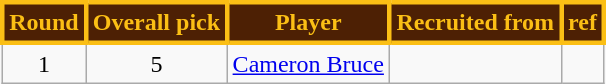<table class="wikitable" style="text-align:center">
<tr>
<th style="background:#4D2004; color:#FBBF15; border: solid #FBBF15">Round</th>
<th style="background:#4D2004; color:#FBBF15; border: solid #FBBF15">Overall pick</th>
<th style="background:#4D2004; color:#FBBF15; border: solid #FBBF15">Player</th>
<th style="background:#4D2004; color:#FBBF15; border: solid #FBBF15">Recruited from</th>
<th style="background:#4D2004; color:#FBBF15; border: solid #FBBF15">ref</th>
</tr>
<tr>
<td>1</td>
<td>5</td>
<td><a href='#'>Cameron Bruce</a></td>
<td></td>
<td></td>
</tr>
</table>
